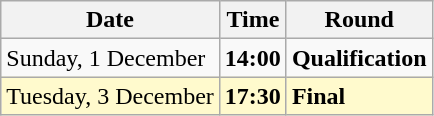<table class="wikitable">
<tr>
<th>Date</th>
<th>Time</th>
<th>Round</th>
</tr>
<tr>
<td>Sunday, 1 December</td>
<td><strong>14:00</strong></td>
<td><strong>Qualification</strong></td>
</tr>
<tr>
<td style=background:lemonchiffon>Tuesday, 3 December</td>
<td style=background:lemonchiffon><strong>17:30</strong></td>
<td style=background:lemonchiffon><strong>Final</strong></td>
</tr>
</table>
